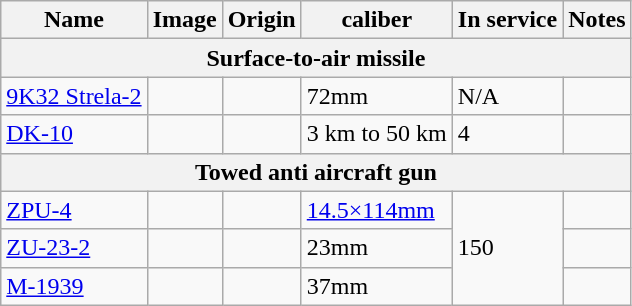<table class="wikitable">
<tr>
<th>Name</th>
<th>Image</th>
<th>Origin</th>
<th>caliber</th>
<th>In service</th>
<th>Notes</th>
</tr>
<tr>
<th colspan="6">Surface-to-air missile</th>
</tr>
<tr>
<td><a href='#'>9K32 Strela-2</a></td>
<td></td>
<td></td>
<td>72mm</td>
<td>N/A</td>
<td></td>
</tr>
<tr>
<td><a href='#'>DK-10</a></td>
<td></td>
<td></td>
<td>3 km to 50 km</td>
<td>4</td>
<td></td>
</tr>
<tr>
<th colspan="6">Towed anti aircraft gun</th>
</tr>
<tr>
<td><a href='#'>ZPU-4</a></td>
<td></td>
<td></td>
<td><a href='#'>14.5×114mm</a></td>
<td rowspan="3">150</td>
<td></td>
</tr>
<tr>
<td><a href='#'>ZU-23-2</a></td>
<td></td>
<td></td>
<td>23mm</td>
<td></td>
</tr>
<tr>
<td><a href='#'>M-1939</a></td>
<td></td>
<td></td>
<td>37mm</td>
<td></td>
</tr>
</table>
